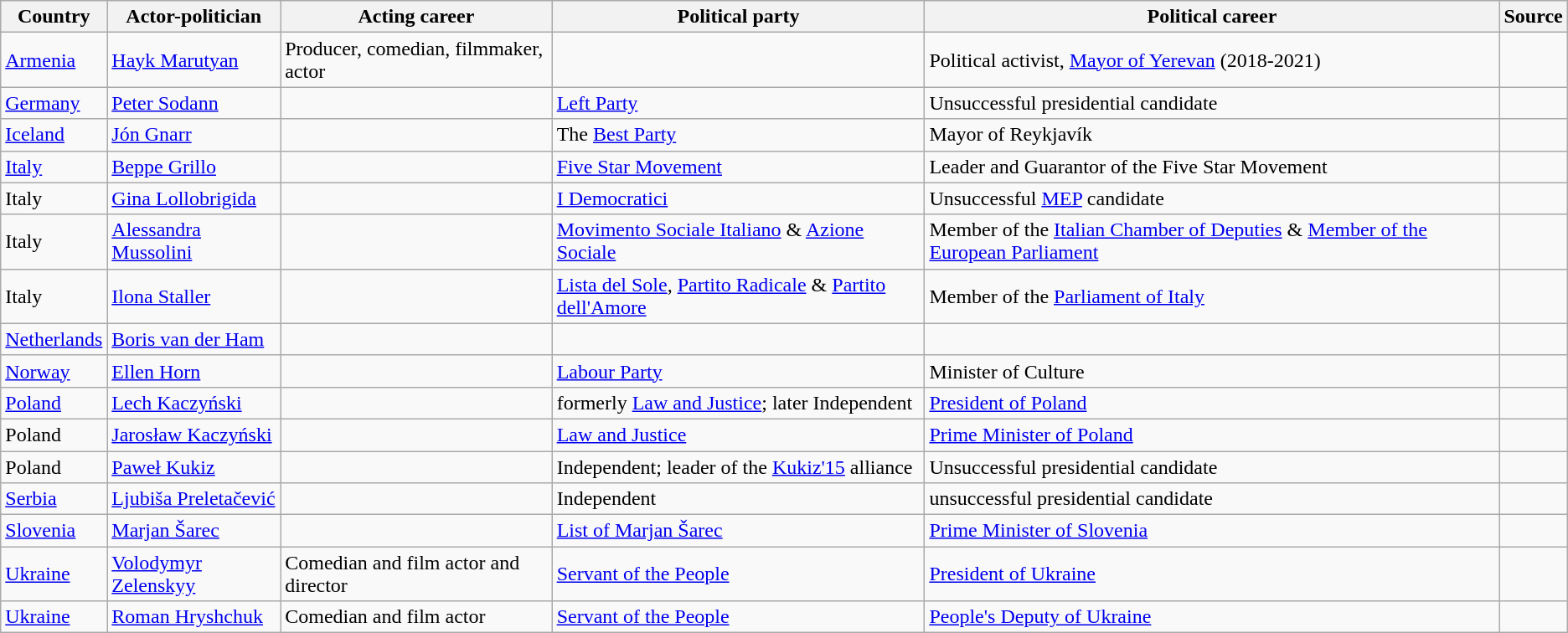<table class="wikitable sortable">
<tr>
<th>Country</th>
<th>Actor-politician</th>
<th>Acting career</th>
<th>Political party</th>
<th>Political career</th>
<th>Source</th>
</tr>
<tr>
<td><a href='#'>Armenia</a></td>
<td><a href='#'>Hayk Marutyan</a></td>
<td>Producer, comedian, filmmaker, actor</td>
<td></td>
<td>Political activist, <a href='#'>Mayor of Yerevan</a> (2018-2021)</td>
</tr>
<tr>
<td><a href='#'>Germany</a></td>
<td><a href='#'>Peter Sodann</a></td>
<td></td>
<td><a href='#'>Left Party</a></td>
<td>Unsuccessful presidential candidate</td>
<td></td>
</tr>
<tr>
<td><a href='#'>Iceland</a></td>
<td><a href='#'>Jón Gnarr</a></td>
<td></td>
<td>The <a href='#'>Best Party</a></td>
<td>Mayor of Reykjavík</td>
<td></td>
</tr>
<tr>
<td><a href='#'>Italy</a></td>
<td><a href='#'>Beppe Grillo</a></td>
<td></td>
<td><a href='#'>Five Star Movement</a></td>
<td>Leader and Guarantor of the Five Star Movement</td>
<td></td>
</tr>
<tr>
<td>Italy</td>
<td><a href='#'>Gina Lollobrigida</a></td>
<td></td>
<td><a href='#'>I Democratici</a></td>
<td>Unsuccessful <a href='#'>MEP</a> candidate</td>
<td></td>
</tr>
<tr>
<td>Italy</td>
<td><a href='#'>Alessandra Mussolini</a></td>
<td></td>
<td><a href='#'>Movimento Sociale Italiano</a> & <a href='#'>Azione Sociale</a></td>
<td>Member of the <a href='#'>Italian Chamber of Deputies</a> & <a href='#'>Member of the European Parliament</a></td>
<td></td>
</tr>
<tr>
<td>Italy</td>
<td><a href='#'>Ilona Staller</a></td>
<td></td>
<td><a href='#'>Lista del Sole</a>, <a href='#'>Partito Radicale</a> & <a href='#'>Partito dell'Amore</a></td>
<td>Member of the <a href='#'>Parliament of Italy</a></td>
<td></td>
</tr>
<tr>
<td><a href='#'>Netherlands</a></td>
<td><a href='#'>Boris van der Ham</a></td>
<td></td>
<td></td>
<td></td>
<td></td>
</tr>
<tr>
<td><a href='#'>Norway</a></td>
<td><a href='#'>Ellen Horn</a></td>
<td></td>
<td><a href='#'>Labour Party</a></td>
<td>Minister of Culture</td>
<td></td>
</tr>
<tr>
<td><a href='#'>Poland</a></td>
<td><a href='#'>Lech Kaczyński</a></td>
<td></td>
<td>formerly <a href='#'>Law and Justice</a>; later Independent</td>
<td><a href='#'>President of Poland</a></td>
<td></td>
</tr>
<tr>
<td>Poland</td>
<td><a href='#'>Jarosław Kaczyński</a></td>
<td></td>
<td><a href='#'>Law and Justice</a></td>
<td><a href='#'>Prime Minister of Poland</a></td>
<td></td>
</tr>
<tr>
<td>Poland</td>
<td><a href='#'>Paweł Kukiz</a></td>
<td></td>
<td>Independent; leader of the <a href='#'>Kukiz'15</a> alliance</td>
<td>Unsuccessful presidential candidate</td>
<td></td>
</tr>
<tr>
<td><a href='#'>Serbia</a></td>
<td><a href='#'>Ljubiša Preletačević</a></td>
<td></td>
<td>Independent</td>
<td>unsuccessful presidential candidate</td>
<td></td>
</tr>
<tr>
<td><a href='#'>Slovenia</a></td>
<td><a href='#'>Marjan Šarec</a></td>
<td></td>
<td><a href='#'>List of Marjan Šarec</a></td>
<td><a href='#'>Prime Minister of Slovenia</a></td>
<td></td>
</tr>
<tr>
<td><a href='#'>Ukraine</a></td>
<td><a href='#'>Volodymyr Zelenskyy</a></td>
<td>Comedian and film actor and director</td>
<td><a href='#'>Servant of the People</a></td>
<td><a href='#'>President of Ukraine</a></td>
<td></td>
</tr>
<tr>
<td><a href='#'>Ukraine</a></td>
<td><a href='#'>Roman Hryshchuk</a></td>
<td>Comedian and film actor</td>
<td><a href='#'>Servant of the People</a></td>
<td><a href='#'>People's Deputy of Ukraine</a></td>
<td></td>
</tr>
</table>
